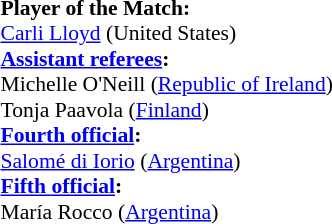<table width=50% style="font-size: 90%">
<tr>
<td><br><strong>Player of the Match:</strong>
<br><a href='#'>Carli Lloyd</a> (United States)<br><strong><a href='#'>Assistant referees</a>:</strong>
<br>Michelle O'Neill (<a href='#'>Republic of Ireland</a>)
<br>Tonja Paavola (<a href='#'>Finland</a>)
<br><strong><a href='#'>Fourth official</a>:</strong>
<br><a href='#'>Salomé di Iorio</a> (<a href='#'>Argentina</a>)
<br><strong><a href='#'>Fifth official</a>:</strong>
<br>María Rocco (<a href='#'>Argentina</a>)</td>
</tr>
</table>
